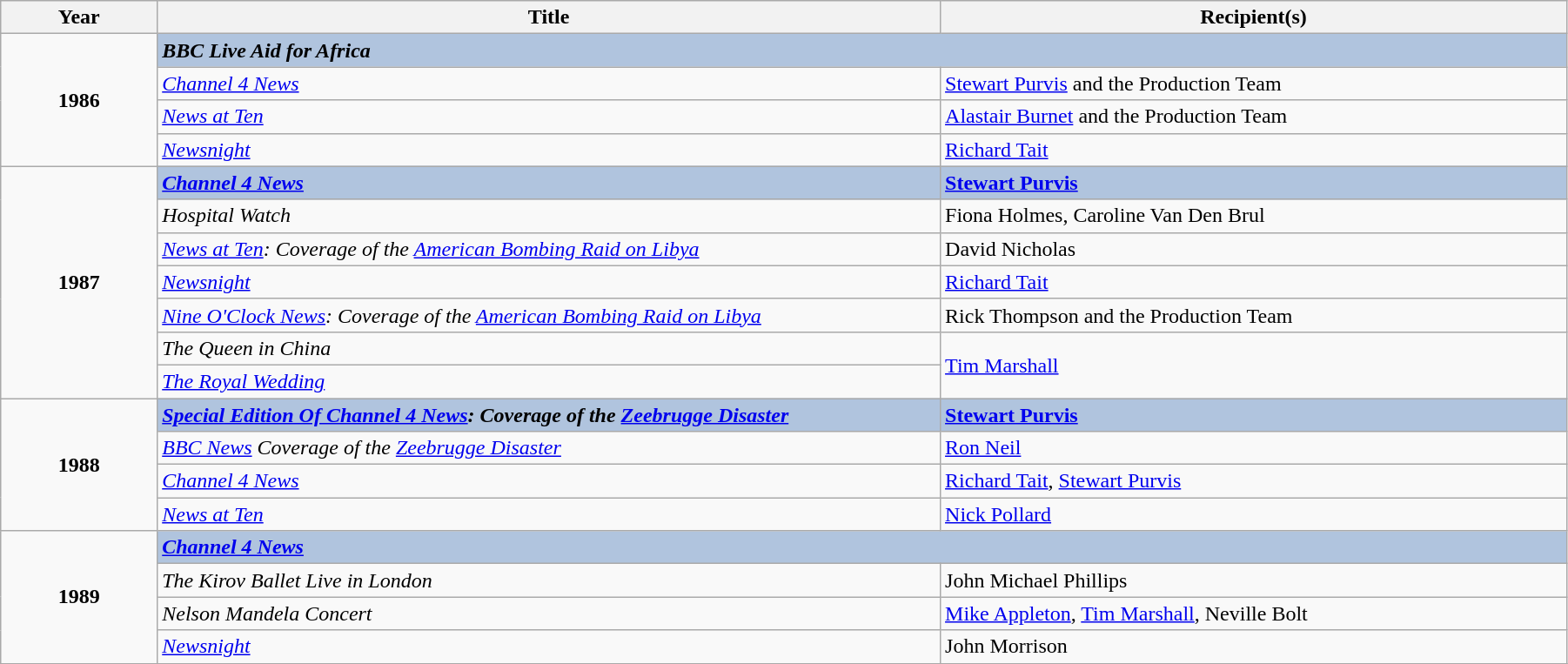<table class="wikitable" width="95%">
<tr>
<th width=5%>Year</th>
<th width=25%><strong>Title</strong></th>
<th width=20%><strong>Recipient(s)</strong></th>
</tr>
<tr>
<td rowspan="4" style="text-align:center;"><strong>1986</strong></td>
<td colspan="2" style="background:#B0C4DE;"><strong><em>BBC Live Aid for Africa</em></strong></td>
</tr>
<tr>
<td><em><a href='#'>Channel 4 News</a></em></td>
<td><a href='#'>Stewart Purvis</a> and the Production Team</td>
</tr>
<tr>
<td><em><a href='#'>News at Ten</a></em></td>
<td><a href='#'>Alastair Burnet</a> and the Production Team</td>
</tr>
<tr>
<td><em><a href='#'>Newsnight</a></em></td>
<td><a href='#'>Richard Tait</a></td>
</tr>
<tr>
<td rowspan="7" style="text-align:center;"><strong>1987</strong></td>
<td style="background:#B0C4DE;"><strong><em><a href='#'>Channel 4 News</a></em></strong></td>
<td style="background:#B0C4DE;"><strong><a href='#'>Stewart Purvis</a></strong></td>
</tr>
<tr>
<td><em>Hospital Watch</em></td>
<td>Fiona Holmes, Caroline Van Den Brul</td>
</tr>
<tr>
<td><em><a href='#'>News at Ten</a>: Coverage of the <a href='#'>American Bombing Raid on Libya</a></em></td>
<td>David Nicholas</td>
</tr>
<tr>
<td><em><a href='#'>Newsnight</a></em></td>
<td><a href='#'>Richard Tait</a></td>
</tr>
<tr>
<td><em><a href='#'>Nine O'Clock News</a>: Coverage of the <a href='#'>American Bombing Raid on Libya</a></em></td>
<td>Rick Thompson and the Production Team</td>
</tr>
<tr>
<td><em>The Queen in China</em></td>
<td rowspan="2"><a href='#'>Tim Marshall</a></td>
</tr>
<tr>
<td><em><a href='#'>The Royal Wedding</a></em></td>
</tr>
<tr>
<td rowspan="4" style="text-align:center;"><strong>1988</strong></td>
<td style="background:#B0C4DE;"><strong><em><a href='#'>Special Edition Of Channel 4 News</a>: Coverage of the <a href='#'>Zeebrugge Disaster</a></em></strong></td>
<td style="background:#B0C4DE;"><strong><a href='#'>Stewart Purvis</a></strong></td>
</tr>
<tr>
<td><em><a href='#'>BBC News</a> Coverage of the <a href='#'>Zeebrugge Disaster</a></em></td>
<td><a href='#'>Ron Neil</a></td>
</tr>
<tr>
<td><em><a href='#'>Channel 4 News</a></em></td>
<td><a href='#'>Richard Tait</a>, <a href='#'>Stewart Purvis</a></td>
</tr>
<tr>
<td><em><a href='#'>News at Ten</a></em></td>
<td><a href='#'>Nick Pollard</a></td>
</tr>
<tr>
<td rowspan="4" style="text-align:center;"><strong>1989</strong></td>
<td colspan="2" style="background:#B0C4DE;"><strong><em><a href='#'>Channel 4 News</a></em></strong></td>
</tr>
<tr>
<td><em>The Kirov Ballet Live in London</em></td>
<td>John Michael Phillips</td>
</tr>
<tr>
<td><em>Nelson Mandela Concert</em></td>
<td><a href='#'>Mike Appleton</a>, <a href='#'>Tim Marshall</a>, Neville Bolt</td>
</tr>
<tr>
<td><em><a href='#'>Newsnight</a></em></td>
<td>John Morrison</td>
</tr>
<tr>
</tr>
</table>
